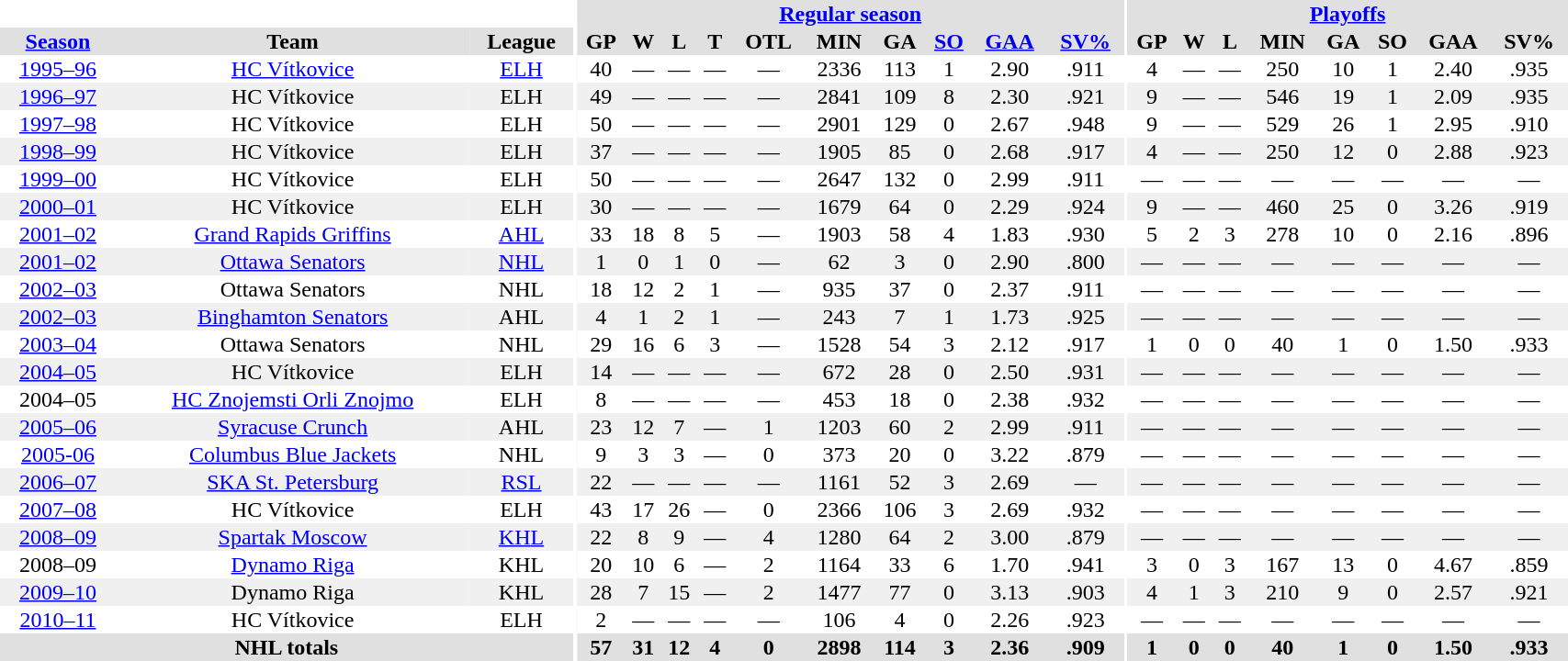<table border="0" cellpadding="1" cellspacing="0" style="width:90%; text-align:center;">
<tr bgcolor="#e0e0e0">
<th colspan="3" bgcolor="#ffffff"></th>
<th rowspan="99" bgcolor="#ffffff"></th>
<th colspan="10" bgcolor="#e0e0e0"><a href='#'>Regular season</a></th>
<th rowspan="99" bgcolor="#ffffff"></th>
<th colspan="8" bgcolor="#e0e0e0"><a href='#'>Playoffs</a></th>
</tr>
<tr bgcolor="#e0e0e0">
<th><a href='#'>Season</a></th>
<th>Team</th>
<th>League</th>
<th>GP</th>
<th>W</th>
<th>L</th>
<th>T</th>
<th>OTL</th>
<th>MIN</th>
<th>GA</th>
<th><a href='#'>SO</a></th>
<th><a href='#'>GAA</a></th>
<th><a href='#'>SV%</a></th>
<th>GP</th>
<th>W</th>
<th>L</th>
<th>MIN</th>
<th>GA</th>
<th>SO</th>
<th>GAA</th>
<th>SV%</th>
</tr>
<tr>
<td><a href='#'>1995–96</a></td>
<td><a href='#'>HC Vítkovice</a></td>
<td><a href='#'>ELH</a></td>
<td>40</td>
<td>—</td>
<td>—</td>
<td>—</td>
<td>—</td>
<td>2336</td>
<td>113</td>
<td>1</td>
<td>2.90</td>
<td>.911</td>
<td>4</td>
<td>—</td>
<td>—</td>
<td>250</td>
<td>10</td>
<td>1</td>
<td>2.40</td>
<td>.935</td>
</tr>
<tr bgcolor="#f0f0f0">
<td><a href='#'>1996–97</a></td>
<td>HC Vítkovice</td>
<td>ELH</td>
<td>49</td>
<td>—</td>
<td>—</td>
<td>—</td>
<td>—</td>
<td>2841</td>
<td>109</td>
<td>8</td>
<td>2.30</td>
<td>.921</td>
<td>9</td>
<td>—</td>
<td>—</td>
<td>546</td>
<td>19</td>
<td>1</td>
<td>2.09</td>
<td>.935</td>
</tr>
<tr>
<td><a href='#'>1997–98</a></td>
<td>HC Vítkovice</td>
<td>ELH</td>
<td>50</td>
<td>—</td>
<td>—</td>
<td>—</td>
<td>—</td>
<td>2901</td>
<td>129</td>
<td>0</td>
<td>2.67</td>
<td>.948</td>
<td>9</td>
<td>—</td>
<td>—</td>
<td>529</td>
<td>26</td>
<td>1</td>
<td>2.95</td>
<td>.910</td>
</tr>
<tr bgcolor="#f0f0f0">
<td><a href='#'>1998–99</a></td>
<td>HC Vítkovice</td>
<td>ELH</td>
<td>37</td>
<td>—</td>
<td>—</td>
<td>—</td>
<td>—</td>
<td>1905</td>
<td>85</td>
<td>0</td>
<td>2.68</td>
<td>.917</td>
<td>4</td>
<td>—</td>
<td>—</td>
<td>250</td>
<td>12</td>
<td>0</td>
<td>2.88</td>
<td>.923</td>
</tr>
<tr>
<td><a href='#'>1999–00</a></td>
<td>HC Vítkovice</td>
<td>ELH</td>
<td>50</td>
<td>—</td>
<td>—</td>
<td>—</td>
<td>—</td>
<td>2647</td>
<td>132</td>
<td>0</td>
<td>2.99</td>
<td>.911</td>
<td>—</td>
<td>—</td>
<td>—</td>
<td>—</td>
<td>—</td>
<td>—</td>
<td>—</td>
<td>—</td>
</tr>
<tr bgcolor="#f0f0f0">
<td><a href='#'>2000–01</a></td>
<td>HC Vítkovice</td>
<td>ELH</td>
<td>30</td>
<td>—</td>
<td>—</td>
<td>—</td>
<td>—</td>
<td>1679</td>
<td>64</td>
<td>0</td>
<td>2.29</td>
<td>.924</td>
<td>9</td>
<td>—</td>
<td>—</td>
<td>460</td>
<td>25</td>
<td>0</td>
<td>3.26</td>
<td>.919</td>
</tr>
<tr>
<td><a href='#'>2001–02</a></td>
<td><a href='#'>Grand Rapids Griffins</a></td>
<td><a href='#'>AHL</a></td>
<td>33</td>
<td>18</td>
<td>8</td>
<td>5</td>
<td>—</td>
<td>1903</td>
<td>58</td>
<td>4</td>
<td>1.83</td>
<td>.930</td>
<td>5</td>
<td>2</td>
<td>3</td>
<td>278</td>
<td>10</td>
<td>0</td>
<td>2.16</td>
<td>.896</td>
</tr>
<tr bgcolor="#f0f0f0">
<td><a href='#'>2001–02</a></td>
<td><a href='#'>Ottawa Senators</a></td>
<td><a href='#'>NHL</a></td>
<td>1</td>
<td>0</td>
<td>1</td>
<td>0</td>
<td>—</td>
<td>62</td>
<td>3</td>
<td>0</td>
<td>2.90</td>
<td>.800</td>
<td>—</td>
<td>—</td>
<td>—</td>
<td>—</td>
<td>—</td>
<td>—</td>
<td>—</td>
<td>—</td>
</tr>
<tr>
<td><a href='#'>2002–03</a></td>
<td>Ottawa Senators</td>
<td>NHL</td>
<td>18</td>
<td>12</td>
<td>2</td>
<td>1</td>
<td>—</td>
<td>935</td>
<td>37</td>
<td>0</td>
<td>2.37</td>
<td>.911</td>
<td>—</td>
<td>—</td>
<td>—</td>
<td>—</td>
<td>—</td>
<td>—</td>
<td>—</td>
<td>—</td>
</tr>
<tr bgcolor="#f0f0f0">
<td><a href='#'>2002–03</a></td>
<td><a href='#'>Binghamton Senators</a></td>
<td>AHL</td>
<td>4</td>
<td>1</td>
<td>2</td>
<td>1</td>
<td>—</td>
<td>243</td>
<td>7</td>
<td>1</td>
<td>1.73</td>
<td>.925</td>
<td>—</td>
<td>—</td>
<td>—</td>
<td>—</td>
<td>—</td>
<td>—</td>
<td>—</td>
<td>—</td>
</tr>
<tr>
<td><a href='#'>2003–04</a></td>
<td>Ottawa Senators</td>
<td>NHL</td>
<td>29</td>
<td>16</td>
<td>6</td>
<td>3</td>
<td>—</td>
<td>1528</td>
<td>54</td>
<td>3</td>
<td>2.12</td>
<td>.917</td>
<td>1</td>
<td>0</td>
<td>0</td>
<td>40</td>
<td>1</td>
<td>0</td>
<td>1.50</td>
<td>.933</td>
</tr>
<tr bgcolor="#f0f0f0">
<td><a href='#'>2004–05</a></td>
<td>HC Vítkovice</td>
<td>ELH</td>
<td>14</td>
<td>—</td>
<td>—</td>
<td>—</td>
<td>—</td>
<td>672</td>
<td>28</td>
<td>0</td>
<td>2.50</td>
<td>.931</td>
<td>—</td>
<td>—</td>
<td>—</td>
<td>—</td>
<td>—</td>
<td>—</td>
<td>—</td>
<td>—</td>
</tr>
<tr>
<td>2004–05</td>
<td><a href='#'>HC Znojemsti Orli Znojmo</a></td>
<td>ELH</td>
<td>8</td>
<td>—</td>
<td>—</td>
<td>—</td>
<td>—</td>
<td>453</td>
<td>18</td>
<td>0</td>
<td>2.38</td>
<td>.932</td>
<td>—</td>
<td>—</td>
<td>—</td>
<td>—</td>
<td>—</td>
<td>—</td>
<td>—</td>
<td>—</td>
</tr>
<tr bgcolor="#f0f0f0">
<td><a href='#'>2005–06</a></td>
<td><a href='#'>Syracuse Crunch</a></td>
<td>AHL</td>
<td>23</td>
<td>12</td>
<td>7</td>
<td>—</td>
<td>1</td>
<td>1203</td>
<td>60</td>
<td>2</td>
<td>2.99</td>
<td>.911</td>
<td>—</td>
<td>—</td>
<td>—</td>
<td>—</td>
<td>—</td>
<td>—</td>
<td>—</td>
<td>—</td>
</tr>
<tr>
<td><a href='#'>2005-06</a></td>
<td><a href='#'>Columbus Blue Jackets</a></td>
<td>NHL</td>
<td>9</td>
<td>3</td>
<td>3</td>
<td>—</td>
<td>0</td>
<td>373</td>
<td>20</td>
<td>0</td>
<td>3.22</td>
<td>.879</td>
<td>—</td>
<td>—</td>
<td>—</td>
<td>—</td>
<td>—</td>
<td>—</td>
<td>—</td>
<td>—</td>
</tr>
<tr bgcolor="#f0f0f0">
<td><a href='#'>2006–07</a></td>
<td><a href='#'>SKA St. Petersburg</a></td>
<td><a href='#'>RSL</a></td>
<td>22</td>
<td>—</td>
<td>—</td>
<td>—</td>
<td>—</td>
<td>1161</td>
<td>52</td>
<td>3</td>
<td>2.69</td>
<td>—</td>
<td>—</td>
<td>—</td>
<td>—</td>
<td>—</td>
<td>—</td>
<td>—</td>
<td>—</td>
<td>—</td>
</tr>
<tr>
<td><a href='#'>2007–08</a></td>
<td>HC Vítkovice</td>
<td>ELH</td>
<td>43</td>
<td>17</td>
<td>26</td>
<td>—</td>
<td>0</td>
<td>2366</td>
<td>106</td>
<td>3</td>
<td>2.69</td>
<td>.932</td>
<td>—</td>
<td>—</td>
<td>—</td>
<td>—</td>
<td>—</td>
<td>—</td>
<td>—</td>
<td>—</td>
</tr>
<tr bgcolor="#f0f0f0">
<td><a href='#'>2008–09</a></td>
<td><a href='#'>Spartak Moscow</a></td>
<td><a href='#'>KHL</a></td>
<td>22</td>
<td>8</td>
<td>9</td>
<td>—</td>
<td>4</td>
<td>1280</td>
<td>64</td>
<td>2</td>
<td>3.00</td>
<td>.879</td>
<td>—</td>
<td>—</td>
<td>—</td>
<td>—</td>
<td>—</td>
<td>—</td>
<td>—</td>
<td>—</td>
</tr>
<tr>
<td>2008–09</td>
<td><a href='#'>Dynamo Riga</a></td>
<td>KHL</td>
<td>20</td>
<td>10</td>
<td>6</td>
<td>—</td>
<td>2</td>
<td>1164</td>
<td>33</td>
<td>6</td>
<td>1.70</td>
<td>.941</td>
<td>3</td>
<td>0</td>
<td>3</td>
<td>167</td>
<td>13</td>
<td>0</td>
<td>4.67</td>
<td>.859</td>
</tr>
<tr bgcolor="#f0f0f0">
<td><a href='#'>2009–10</a></td>
<td>Dynamo Riga</td>
<td>KHL</td>
<td>28</td>
<td>7</td>
<td>15</td>
<td>—</td>
<td>2</td>
<td>1477</td>
<td>77</td>
<td>0</td>
<td>3.13</td>
<td>.903</td>
<td>4</td>
<td>1</td>
<td>3</td>
<td>210</td>
<td>9</td>
<td>0</td>
<td>2.57</td>
<td>.921</td>
</tr>
<tr>
<td><a href='#'>2010–11</a></td>
<td>HC Vítkovice</td>
<td>ELH</td>
<td>2</td>
<td>—</td>
<td>—</td>
<td>—</td>
<td>—</td>
<td>106</td>
<td>4</td>
<td>0</td>
<td>2.26</td>
<td>.923</td>
<td>—</td>
<td>—</td>
<td>—</td>
<td>—</td>
<td>—</td>
<td>—</td>
<td>—</td>
<td>—</td>
</tr>
<tr bgcolor="#e0e0e0">
<th colspan=3>NHL totals</th>
<th>57</th>
<th>31</th>
<th>12</th>
<th>4</th>
<th>0</th>
<th>2898</th>
<th>114</th>
<th>3</th>
<th>2.36</th>
<th>.909</th>
<th>1</th>
<th>0</th>
<th>0</th>
<th>40</th>
<th>1</th>
<th>0</th>
<th>1.50</th>
<th>.933</th>
</tr>
</table>
